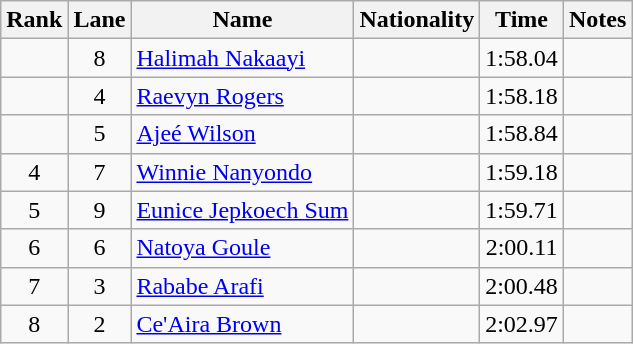<table class="wikitable sortable" style="text-align:center">
<tr>
<th>Rank</th>
<th>Lane</th>
<th>Name</th>
<th>Nationality</th>
<th>Time</th>
<th>Notes</th>
</tr>
<tr>
<td></td>
<td>8</td>
<td align=left><a href='#'>Halimah Nakaayi</a></td>
<td align=left></td>
<td>1:58.04</td>
<td><strong></strong></td>
</tr>
<tr>
<td></td>
<td>4</td>
<td align=left><a href='#'>Raevyn Rogers</a></td>
<td align=left></td>
<td>1:58.18</td>
<td></td>
</tr>
<tr>
<td></td>
<td>5</td>
<td align=left><a href='#'>Ajeé Wilson</a></td>
<td align=left></td>
<td>1:58.84</td>
<td></td>
</tr>
<tr>
<td>4</td>
<td>7</td>
<td align=left><a href='#'>Winnie Nanyondo</a></td>
<td align=left></td>
<td>1:59.18</td>
<td></td>
</tr>
<tr>
<td>5</td>
<td>9</td>
<td align=left><a href='#'>Eunice Jepkoech Sum</a></td>
<td align=left></td>
<td>1:59.71</td>
<td></td>
</tr>
<tr>
<td>6</td>
<td>6</td>
<td align=left><a href='#'>Natoya Goule</a></td>
<td align=left></td>
<td>2:00.11</td>
<td></td>
</tr>
<tr>
<td>7</td>
<td>3</td>
<td align=left><a href='#'>Rababe Arafi</a></td>
<td align=left></td>
<td>2:00.48</td>
<td></td>
</tr>
<tr>
<td>8</td>
<td>2</td>
<td align=left><a href='#'>Ce'Aira Brown</a></td>
<td align=left></td>
<td>2:02.97</td>
<td></td>
</tr>
</table>
